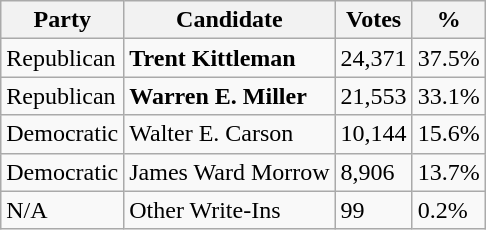<table class="wikitable">
<tr>
<th>Party</th>
<th>Candidate</th>
<th>Votes</th>
<th>%</th>
</tr>
<tr>
<td>Republican</td>
<td><strong>Trent Kittleman</strong></td>
<td>24,371</td>
<td>37.5%</td>
</tr>
<tr>
<td>Republican</td>
<td><strong>Warren E. Miller</strong></td>
<td>21,553</td>
<td>33.1%</td>
</tr>
<tr>
<td>Democratic</td>
<td>Walter E. Carson</td>
<td>10,144</td>
<td>15.6%</td>
</tr>
<tr>
<td>Democratic</td>
<td>James Ward Morrow</td>
<td>8,906</td>
<td>13.7%</td>
</tr>
<tr>
<td>N/A</td>
<td>Other Write-Ins</td>
<td>99</td>
<td>0.2%</td>
</tr>
</table>
